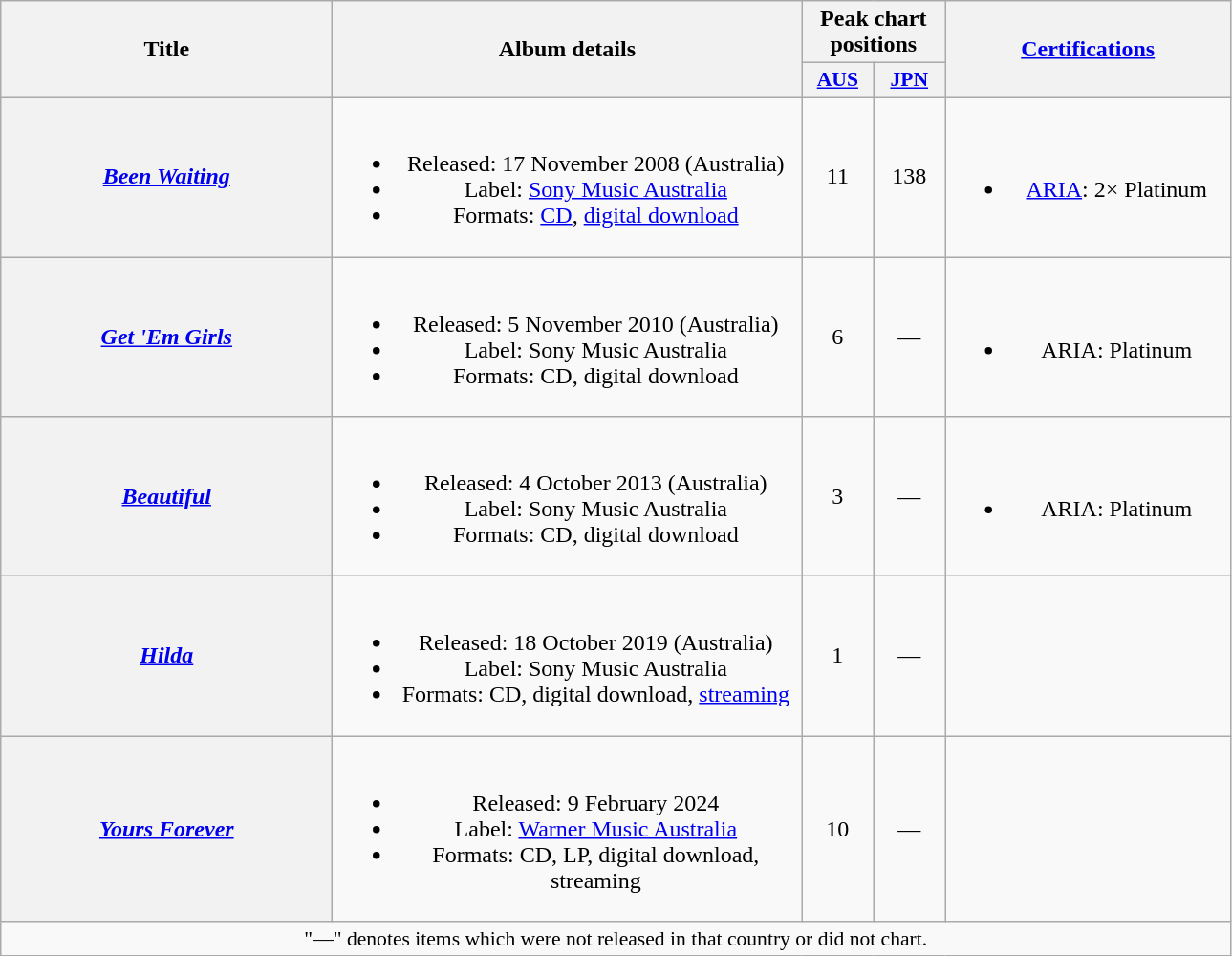<table class="wikitable plainrowheaders" style="text-align:center;">
<tr>
<th scope="col" rowspan="2" style="width:14em;">Title</th>
<th scope="col" rowspan="2" style="width:20em;">Album details</th>
<th scope="col" colspan="2">Peak chart positions</th>
<th scope="col" rowspan="2" style="width:12em;"><a href='#'>Certifications</a></th>
</tr>
<tr>
<th scope="col" style="width:3em;font-size:90%;"><a href='#'>AUS</a><br></th>
<th scope="col" style="width:3em;font-size:90%;"><a href='#'>JPN</a><br></th>
</tr>
<tr>
<th scope="row"><em><a href='#'>Been Waiting</a></em></th>
<td><br><ul><li>Released: 17 November 2008 <span>(Australia)</span></li><li>Label: <a href='#'>Sony Music Australia</a></li><li>Formats: <a href='#'>CD</a>, <a href='#'>digital download</a></li></ul></td>
<td>11</td>
<td>138</td>
<td><br><ul><li><a href='#'>ARIA</a>: 2× Platinum</li></ul></td>
</tr>
<tr>
<th scope="row"><em><a href='#'>Get 'Em Girls</a></em></th>
<td><br><ul><li>Released: 5 November 2010 <span>(Australia)</span></li><li>Label: Sony Music Australia</li><li>Formats: CD, digital download</li></ul></td>
<td>6</td>
<td>—</td>
<td><br><ul><li>ARIA: Platinum</li></ul></td>
</tr>
<tr>
<th scope="row"><em><a href='#'>Beautiful</a></em></th>
<td><br><ul><li>Released: 4 October 2013 <span>(Australia)</span></li><li>Label: Sony Music Australia</li><li>Formats: CD, digital download</li></ul></td>
<td>3</td>
<td>—</td>
<td><br><ul><li>ARIA: Platinum</li></ul></td>
</tr>
<tr>
<th scope="row"><em><a href='#'>Hilda</a></em></th>
<td><br><ul><li>Released: 18 October 2019 <span>(Australia)</span></li><li>Label: Sony Music Australia</li><li>Formats: CD, digital download, <a href='#'>streaming</a></li></ul></td>
<td>1</td>
<td>—</td>
<td></td>
</tr>
<tr>
<th scope="row"><em><a href='#'>Yours Forever</a></em></th>
<td><br><ul><li>Released: 9 February 2024</li><li>Label: <a href='#'>Warner Music Australia</a></li><li>Formats: CD, LP, digital download, streaming</li></ul></td>
<td>10</td>
<td>—</td>
<td></td>
</tr>
<tr>
<td colspan="14" style="font-size:90%">"—" denotes items which were not released in that country or did not chart.</td>
</tr>
</table>
